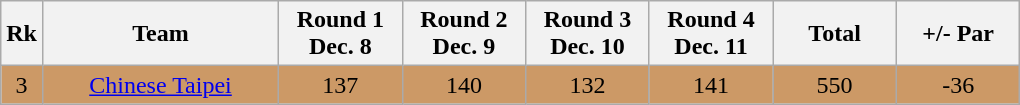<table class=wikitable style="text-align:center">
<tr>
<th width = 10>Rk</th>
<th width = 150>Team</th>
<th width = 75>Round 1 <br> Dec. 8</th>
<th width = 75>Round 2 <br> Dec. 9</th>
<th width = 75>Round 3 <br> Dec. 10</th>
<th width = 75>Round 4 <br> Dec. 11</th>
<th width = 75>Total</th>
<th width = 75>+/- Par</th>
</tr>
<tr bgcolor=CC9966>
<td>3</td>
<td><a href='#'>Chinese Taipei</a></td>
<td>137</td>
<td>140</td>
<td>132</td>
<td>141</td>
<td>550</td>
<td>-36</td>
</tr>
</table>
